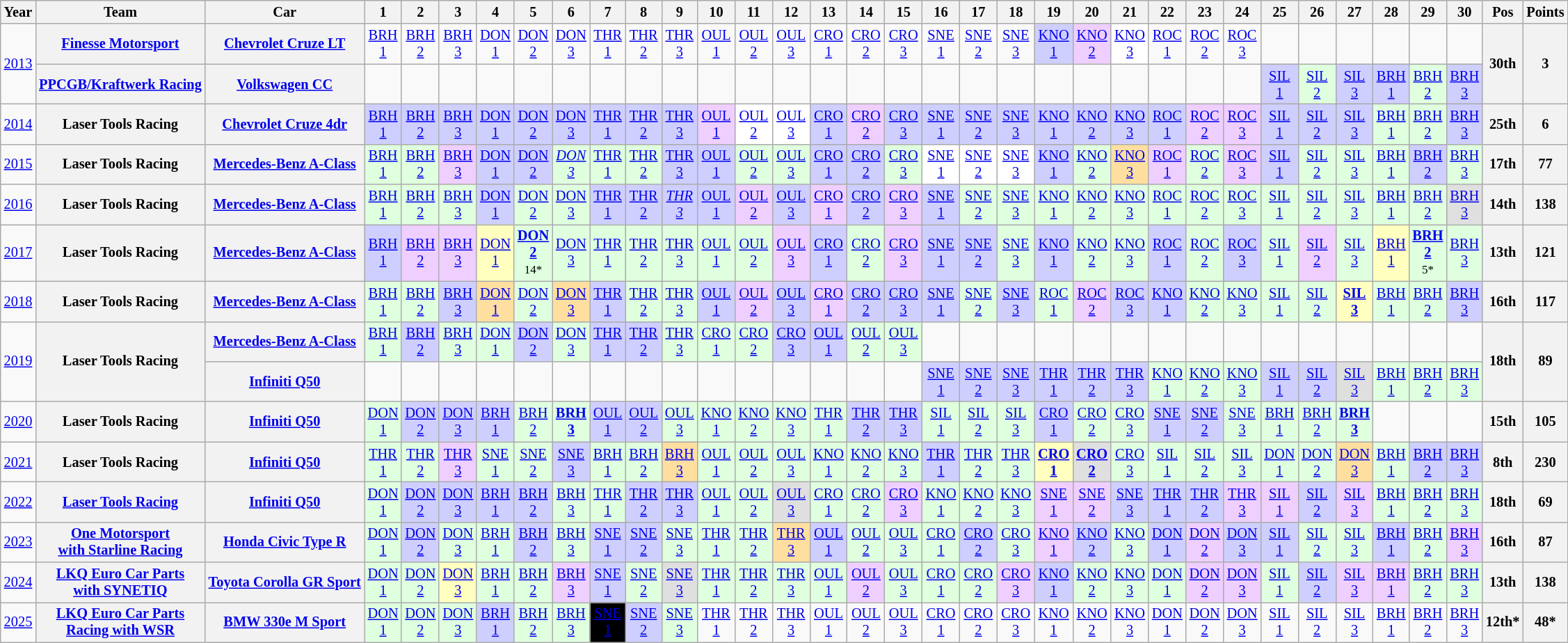<table class="wikitable" style="text-align:center; font-size:85%">
<tr>
<th>Year</th>
<th>Team</th>
<th>Car</th>
<th>1</th>
<th>2</th>
<th>3</th>
<th>4</th>
<th>5</th>
<th>6</th>
<th>7</th>
<th>8</th>
<th>9</th>
<th>10</th>
<th>11</th>
<th>12</th>
<th>13</th>
<th>14</th>
<th>15</th>
<th>16</th>
<th>17</th>
<th>18</th>
<th>19</th>
<th>20</th>
<th>21</th>
<th>22</th>
<th>23</th>
<th>24</th>
<th>25</th>
<th>26</th>
<th>27</th>
<th>28</th>
<th>29</th>
<th>30</th>
<th>Pos</th>
<th>Points</th>
</tr>
<tr>
<td rowspan=2><a href='#'>2013</a></td>
<th nowrap><a href='#'>Finesse Motorsport</a></th>
<th nowrap><a href='#'>Chevrolet Cruze LT</a></th>
<td><a href='#'>BRH<br>1</a></td>
<td><a href='#'>BRH<br>2</a></td>
<td><a href='#'>BRH<br>3</a></td>
<td><a href='#'>DON<br>1</a></td>
<td><a href='#'>DON<br>2</a></td>
<td><a href='#'>DON<br>3</a></td>
<td><a href='#'>THR<br>1</a></td>
<td><a href='#'>THR<br>2</a></td>
<td><a href='#'>THR<br>3</a></td>
<td><a href='#'>OUL<br>1</a></td>
<td><a href='#'>OUL<br>2</a></td>
<td><a href='#'>OUL<br>3</a></td>
<td><a href='#'>CRO<br>1</a></td>
<td><a href='#'>CRO<br>2</a></td>
<td><a href='#'>CRO<br>3</a></td>
<td><a href='#'>SNE<br>1</a></td>
<td><a href='#'>SNE<br>2</a></td>
<td><a href='#'>SNE<br>3</a></td>
<td style="background:#CFCFFF;"><a href='#'>KNO<br>1</a><br></td>
<td style="background:#EFCFFF;"><a href='#'>KNO<br>2</a><br></td>
<td style="background:#FFFFFF;"><a href='#'>KNO<br>3</a><br></td>
<td><a href='#'>ROC<br>1</a></td>
<td><a href='#'>ROC<br>2</a></td>
<td><a href='#'>ROC<br>3</a></td>
<td></td>
<td></td>
<td></td>
<td></td>
<td></td>
<td></td>
<th rowspan=2>30th</th>
<th rowspan=2>3</th>
</tr>
<tr>
<th nowrap><a href='#'>PPCGB/Kraftwerk Racing</a></th>
<th nowrap><a href='#'>Volkswagen CC</a></th>
<td></td>
<td></td>
<td></td>
<td></td>
<td></td>
<td></td>
<td></td>
<td></td>
<td></td>
<td></td>
<td></td>
<td></td>
<td></td>
<td></td>
<td></td>
<td></td>
<td></td>
<td></td>
<td></td>
<td></td>
<td></td>
<td></td>
<td></td>
<td></td>
<td style="background:#CFCFFF;"><a href='#'>SIL<br>1</a><br></td>
<td style="background:#DFFFDF;"><a href='#'>SIL<br>2</a><br></td>
<td style="background:#CFCFFF;"><a href='#'>SIL<br>3</a><br></td>
<td style="background:#CFCFFF;"><a href='#'>BRH<br>1</a><br></td>
<td style="background:#DFFFDF;"><a href='#'>BRH<br>2</a><br></td>
<td style="background:#CFCFFF;"><a href='#'>BRH<br>3</a><br></td>
</tr>
<tr>
<td><a href='#'>2014</a></td>
<th nowrap>Laser Tools Racing</th>
<th nowrap><a href='#'>Chevrolet Cruze 4dr</a></th>
<td style="background:#CFCFFF;"><a href='#'>BRH<br>1</a><br></td>
<td style="background:#CFCFFF;"><a href='#'>BRH<br>2</a><br></td>
<td style="background:#CFCFFF;"><a href='#'>BRH<br>3</a><br></td>
<td style="background:#CFCFFF;"><a href='#'>DON<br>1</a><br></td>
<td style="background:#CFCFFF;"><a href='#'>DON<br>2</a><br></td>
<td style="background:#CFCFFF;"><a href='#'>DON<br>3</a><br></td>
<td style="background:#CFCFFF;"><a href='#'>THR<br>1</a><br></td>
<td style="background:#CFCFFF;"><a href='#'>THR<br>2</a><br></td>
<td style="background:#CFCFFF;"><a href='#'>THR<br>3</a><br></td>
<td style="background:#EFCFFF;"><a href='#'>OUL<br>1</a><br></td>
<td style="background:#FFFFFF;"><a href='#'>OUL<br>2</a><br></td>
<td style="background:#FFFFFF;"><a href='#'>OUL<br>3</a><br></td>
<td style="background:#CFCFFF;"><a href='#'>CRO<br>1</a><br></td>
<td style="background:#EFCFFF;"><a href='#'>CRO<br>2</a><br></td>
<td style="background:#CFCFFF;"><a href='#'>CRO<br>3</a><br></td>
<td style="background:#CFCFFF;"><a href='#'>SNE<br>1</a><br></td>
<td style="background:#CFCFFF;"><a href='#'>SNE<br>2</a><br></td>
<td style="background:#CFCFFF;"><a href='#'>SNE<br>3</a><br></td>
<td style="background:#CFCFFF;"><a href='#'>KNO<br>1</a><br></td>
<td style="background:#CFCFFF;"><a href='#'>KNO<br>2</a><br></td>
<td style="background:#CFCFFF;"><a href='#'>KNO<br>3</a><br></td>
<td style="background:#CFCFFF;"><a href='#'>ROC<br>1</a><br></td>
<td style="background:#EFCFFF;"><a href='#'>ROC<br>2</a><br></td>
<td style="background:#EFCFFF;"><a href='#'>ROC<br>3</a><br></td>
<td style="background:#CFCFFF;"><a href='#'>SIL<br>1</a><br></td>
<td style="background:#CFCFFF;"><a href='#'>SIL<br>2</a><br></td>
<td style="background:#CFCFFF;"><a href='#'>SIL<br>3</a><br></td>
<td style="background:#DFFFDF;"><a href='#'>BRH<br>1</a><br></td>
<td style="background:#DFFFDF;"><a href='#'>BRH<br>2</a><br></td>
<td style="background:#CFCFFF;"><a href='#'>BRH<br>3</a><br></td>
<th>25th</th>
<th>6</th>
</tr>
<tr>
<td><a href='#'>2015</a></td>
<th nowrap>Laser Tools Racing</th>
<th nowrap><a href='#'>Mercedes-Benz A-Class</a></th>
<td style="background:#DFFFDF;"><a href='#'>BRH<br>1</a><br></td>
<td style="background:#DFFFDF;"><a href='#'>BRH<br>2</a><br></td>
<td style="background:#EFCFFF;"><a href='#'>BRH<br>3</a><br></td>
<td style="background:#CFCFFF;"><a href='#'>DON<br>1</a><br></td>
<td style="background:#CFCFFF;"><a href='#'>DON<br>2</a><br></td>
<td style="background:#DFFFDF;"><em><a href='#'>DON<br>3</a></em><br></td>
<td style="background:#DFFFDF;"><a href='#'>THR<br>1</a><br></td>
<td style="background:#DFFFDF;"><a href='#'>THR<br>2</a><br></td>
<td style="background:#CFCFFF;"><a href='#'>THR<br>3</a><br></td>
<td style="background:#CFCFFF;"><a href='#'>OUL<br>1</a><br></td>
<td style="background:#DFFFDF;"><a href='#'>OUL<br>2</a><br></td>
<td style="background:#DFFFDF;"><a href='#'>OUL<br>3</a><br></td>
<td style="background:#CFCFFF;"><a href='#'>CRO<br>1</a><br></td>
<td style="background:#CFCFFF;"><a href='#'>CRO<br>2</a><br></td>
<td style="background:#DFFFDF;"><a href='#'>CRO<br>3</a><br></td>
<td style="background:#FFFFFF;"><a href='#'>SNE<br>1</a><br></td>
<td style="background:#FFFFFF;"><a href='#'>SNE<br>2</a><br></td>
<td style="background:#FFFFFF;"><a href='#'>SNE<br>3</a><br></td>
<td style="background:#CFCFFF;"><a href='#'>KNO<br>1</a><br></td>
<td style="background:#DFFFDF;"><a href='#'>KNO<br>2</a><br></td>
<td style="background:#FFDF9F;"><a href='#'>KNO<br>3</a><br></td>
<td style="background:#EFCFFF;"><a href='#'>ROC<br>1</a><br></td>
<td style="background:#DFFFDF;"><a href='#'>ROC<br>2</a><br></td>
<td style="background:#EFCFFF;"><a href='#'>ROC<br>3</a><br></td>
<td style="background:#CFCFFF;"><a href='#'>SIL<br>1</a><br></td>
<td style="background:#DFFFDF;"><a href='#'>SIL<br>2</a><br></td>
<td style="background:#DFFFDF;"><a href='#'>SIL<br>3</a><br></td>
<td style="background:#DFFFDF;"><a href='#'>BRH<br>1</a><br></td>
<td style="background:#CFCFFF;"><a href='#'>BRH<br>2</a><br></td>
<td style="background:#DFFFDF;"><a href='#'>BRH<br>3</a><br></td>
<th>17th</th>
<th>77</th>
</tr>
<tr>
<td><a href='#'>2016</a></td>
<th nowrap>Laser Tools Racing</th>
<th nowrap><a href='#'>Mercedes-Benz A-Class</a></th>
<td style="background:#DFFFDF;"><a href='#'>BRH<br>1</a><br></td>
<td style="background:#DFFFDF;"><a href='#'>BRH<br>2</a><br></td>
<td style="background:#DFFFDF;"><a href='#'>BRH<br>3</a><br></td>
<td style="background:#CFCFFF;"><a href='#'>DON<br>1</a><br></td>
<td style="background:#DFFFDF;"><a href='#'>DON<br>2</a><br></td>
<td style="background:#DFFFDF;"><a href='#'>DON<br>3</a><br></td>
<td style="background:#CFCFFF;"><a href='#'>THR<br>1</a><br></td>
<td style="background:#CFCFFF;"><a href='#'>THR<br>2</a><br></td>
<td style="background:#CFCFFF;"><em><a href='#'>THR<br>3</a></em><br></td>
<td style="background:#CFCFFF;"><a href='#'>OUL<br>1</a><br></td>
<td style="background:#EFCFFF;"><a href='#'>OUL<br>2</a><br></td>
<td style="background:#CFCFFF;"><a href='#'>OUL<br>3</a><br></td>
<td style="background:#EFCFFF;"><a href='#'>CRO<br>1</a><br></td>
<td style="background:#CFCFFF;"><a href='#'>CRO<br>2</a><br></td>
<td style="background:#EFCFFF;"><a href='#'>CRO<br>3</a><br></td>
<td style="background:#CFCFFF;"><a href='#'>SNE<br>1</a><br></td>
<td style="background:#DFFFDF;"><a href='#'>SNE<br>2</a><br></td>
<td style="background:#DFFFDF;"><a href='#'>SNE<br>3</a><br></td>
<td style="background:#DFFFDF;"><a href='#'>KNO<br>1</a><br></td>
<td style="background:#DFFFDF;"><a href='#'>KNO<br>2</a><br></td>
<td style="background:#DFFFDF;"><a href='#'>KNO<br>3</a><br></td>
<td style="background:#DFFFDF;"><a href='#'>ROC<br>1</a><br></td>
<td style="background:#DFFFDF;"><a href='#'>ROC<br>2</a><br></td>
<td style="background:#DFFFDF;"><a href='#'>ROC<br>3</a><br></td>
<td style="background:#DFFFDF;"><a href='#'>SIL<br>1</a><br></td>
<td style="background:#DFFFDF;"><a href='#'>SIL<br>2</a><br></td>
<td style="background:#DFFFDF;"><a href='#'>SIL<br>3</a><br></td>
<td style="background:#DFFFDF;"><a href='#'>BRH<br>1</a><br></td>
<td style="background:#DFFFDF;"><a href='#'>BRH<br>2</a><br></td>
<td style="background:#DFDFDF;"><a href='#'>BRH<br>3</a><br></td>
<th>14th</th>
<th>138</th>
</tr>
<tr>
<td><a href='#'>2017</a></td>
<th nowrap>Laser Tools Racing</th>
<th nowrap><a href='#'>Mercedes-Benz A-Class</a></th>
<td style="background:#CFCFFF;"><a href='#'>BRH<br>1</a><br></td>
<td style="background:#EFCFFF;"><a href='#'>BRH<br>2</a><br></td>
<td style="background:#EFCFFF;"><a href='#'>BRH<br>3</a><br></td>
<td style="background:#FFFFBF;"><a href='#'>DON<br>1</a><br></td>
<td style="background:#DFFFDF;"><strong><a href='#'>DON<br>2</a></strong><br><small>14*</small></td>
<td style="background:#DFFFDF;"><a href='#'>DON<br>3</a><br></td>
<td style="background:#DFFFDF;"><a href='#'>THR<br>1</a><br></td>
<td style="background:#DFFFDF;"><a href='#'>THR<br>2</a><br></td>
<td style="background:#DFFFDF;"><a href='#'>THR<br>3</a><br></td>
<td style="background:#DFFFDF;"><a href='#'>OUL<br>1</a><br></td>
<td style="background:#DFFFDF;"><a href='#'>OUL<br>2</a><br></td>
<td style="background:#EFCFFF;"><a href='#'>OUL<br>3</a><br></td>
<td style="background:#CFCFFF;"><a href='#'>CRO<br>1</a><br></td>
<td style="background:#DFFFDF;"><a href='#'>CRO<br>2</a><br></td>
<td style="background:#EFCFFF;"><a href='#'>CRO<br>3</a><br></td>
<td style="background:#CFCFFF;"><a href='#'>SNE<br>1</a><br></td>
<td style="background:#CFCFFF;"><a href='#'>SNE<br>2</a><br></td>
<td style="background:#DFFFDF;"><a href='#'>SNE<br>3</a><br></td>
<td style="background:#CFCFFF;"><a href='#'>KNO<br>1</a><br></td>
<td style="background:#DFFFDF;"><a href='#'>KNO<br>2</a><br></td>
<td style="background:#DFFFDF;"><a href='#'>KNO<br>3</a><br></td>
<td style="background:#CFCFFF;"><a href='#'>ROC<br>1</a><br></td>
<td style="background:#DFFFDF;"><a href='#'>ROC<br>2</a><br></td>
<td style="background:#CFCFFF;"><a href='#'>ROC<br>3</a><br></td>
<td style="background:#DFFFDF;"><a href='#'>SIL<br>1</a><br></td>
<td style="background:#EFCFFF;"><a href='#'>SIL<br>2</a><br></td>
<td style="background:#DFFFDF;"><a href='#'>SIL<br>3</a><br></td>
<td style="background:#FFFFBF;"><a href='#'>BRH<br>1</a><br></td>
<td style="background:#DFFFDF;"><strong><a href='#'>BRH<br>2</a></strong><br><small>5*</small></td>
<td style="background:#DFFFDF;"><a href='#'>BRH<br>3</a><br></td>
<th>13th</th>
<th>121</th>
</tr>
<tr>
<td><a href='#'>2018</a></td>
<th nowrap>Laser Tools Racing</th>
<th nowrap><a href='#'>Mercedes-Benz A-Class</a></th>
<td style="background:#DFFFDF;"><a href='#'>BRH<br>1</a><br></td>
<td style="background:#DFFFDF;"><a href='#'>BRH<br>2</a><br></td>
<td style="background:#CFCFFF;"><a href='#'>BRH<br>3</a><br></td>
<td style="background:#FFDF9F;"><a href='#'>DON<br>1</a><br></td>
<td style="background:#DFFFDF;"><a href='#'>DON<br>2</a><br></td>
<td style="background:#FFDF9F;"><a href='#'>DON<br>3</a><br></td>
<td style="background:#CFCFFF;"><a href='#'>THR<br>1</a><br></td>
<td style="background:#DFFFDF;"><a href='#'>THR<br>2</a><br></td>
<td style="background:#DFFFDF;"><a href='#'>THR<br>3</a><br></td>
<td style="background:#CFCFFF;"><a href='#'>OUL<br>1</a><br></td>
<td style="background:#EFCFFF;"><a href='#'>OUL<br>2</a><br></td>
<td style="background:#CFCFFF;"><a href='#'>OUL<br>3</a><br></td>
<td style="background:#EFCFFF;"><a href='#'>CRO<br>1</a><br></td>
<td style="background:#CFCFFF;"><a href='#'>CRO<br>2</a><br></td>
<td style="background:#CFCFFF;"><a href='#'>CRO<br>3</a><br></td>
<td style="background:#CFCFFF;"><a href='#'>SNE<br>1</a><br></td>
<td style="background:#DFFFDF;"><a href='#'>SNE<br>2</a><br></td>
<td style="background:#CFCFFF;"><a href='#'>SNE<br>3</a><br></td>
<td style="background:#DFFFDF;"><a href='#'>ROC<br>1</a><br></td>
<td style="background:#EFCFFF;"><a href='#'>ROC<br>2</a><br></td>
<td style="background:#CFCFFF;"><a href='#'>ROC<br>3</a><br></td>
<td style="background:#CFCFFF;"><a href='#'>KNO<br>1</a><br></td>
<td style="background:#DFFFDF;"><a href='#'>KNO<br>2</a><br></td>
<td style="background:#DFFFDF;"><a href='#'>KNO<br>3</a><br></td>
<td style="background:#DFFFDF;"><a href='#'>SIL<br>1</a><br></td>
<td style="background:#DFFFDF;"><a href='#'>SIL<br>2</a><br></td>
<td style="background:#FFFFBF;"><strong><a href='#'>SIL<br>3</a></strong><br></td>
<td style="background:#DFFFDF;"><a href='#'>BRH<br>1</a><br></td>
<td style="background:#DFFFDF;"><a href='#'>BRH<br>2</a><br></td>
<td style="background:#CFCFFF;"><a href='#'>BRH<br>3</a><br></td>
<th>16th</th>
<th>117</th>
</tr>
<tr>
<td rowspan=2><a href='#'>2019</a></td>
<th rowspan=2 nowrap>Laser Tools Racing</th>
<th nowrap><a href='#'>Mercedes-Benz A-Class</a></th>
<td style="background:#DFFFDF;"><a href='#'>BRH<br>1</a><br></td>
<td style="background:#CFCFFF;"><a href='#'>BRH<br>2</a><br></td>
<td style="background:#DFFFDF;"><a href='#'>BRH<br>3</a><br></td>
<td style="background:#DFFFDF;"><a href='#'>DON<br>1</a><br></td>
<td style="background:#CFCFFF;"><a href='#'>DON<br>2</a><br></td>
<td style="background:#DFFFDF;"><a href='#'>DON<br>3</a><br></td>
<td style="background:#CFCFFF;"><a href='#'>THR<br>1</a><br></td>
<td style="background:#CFCFFF;"><a href='#'>THR<br>2</a><br></td>
<td style="background:#DFFFDF;"><a href='#'>THR<br>3</a><br></td>
<td style="background:#DFFFDF;"><a href='#'>CRO<br>1</a><br></td>
<td style="background:#DFFFDF;"><a href='#'>CRO<br>2</a><br></td>
<td style="background:#CFCFFF;"><a href='#'>CRO<br>3</a><br></td>
<td style="background:#CFCFFF;"><a href='#'>OUL<br>1</a><br></td>
<td style="background:#DFFFDF;"><a href='#'>OUL<br>2</a><br></td>
<td style="background:#DFFFDF;"><a href='#'>OUL<br>3</a><br></td>
<td></td>
<td></td>
<td></td>
<td></td>
<td></td>
<td></td>
<td></td>
<td></td>
<td></td>
<td></td>
<td></td>
<td></td>
<td></td>
<td></td>
<td></td>
<th rowspan=2>18th</th>
<th rowspan=2>89</th>
</tr>
<tr>
<th nowrap><a href='#'>Infiniti Q50</a></th>
<td></td>
<td></td>
<td></td>
<td></td>
<td></td>
<td></td>
<td></td>
<td></td>
<td></td>
<td></td>
<td></td>
<td></td>
<td></td>
<td></td>
<td></td>
<td style="background:#CFCFFF;"><a href='#'>SNE<br>1</a><br></td>
<td style="background:#CFCFFF;"><a href='#'>SNE<br>2</a><br></td>
<td style="background:#CFCFFF;"><a href='#'>SNE<br>3</a><br></td>
<td style="background:#CFCFFF;"><a href='#'>THR<br>1</a><br></td>
<td style="background:#CFCFFF;"><a href='#'>THR<br>2</a><br></td>
<td style="background:#CFCFFF;"><a href='#'>THR<br>3</a><br></td>
<td style="background:#DFFFDF;"><a href='#'>KNO<br>1</a><br></td>
<td style="background:#DFFFDF;"><a href='#'>KNO<br>2</a><br></td>
<td style="background:#DFFFDF;"><a href='#'>KNO<br>3</a><br></td>
<td style="background:#CFCFFF;"><a href='#'>SIL<br>1</a><br></td>
<td style="background:#CFCFFF;"><a href='#'>SIL<br>2</a><br></td>
<td style="background:#DFDFDF;"><a href='#'>SIL<br>3</a><br></td>
<td style="background:#DFFFDF;"><a href='#'>BRH<br>1</a><br></td>
<td style="background:#DFFFDF;"><a href='#'>BRH<br>2</a><br></td>
<td style="background:#DFFFDF;"><a href='#'>BRH<br>3</a><br></td>
</tr>
<tr>
<td><a href='#'>2020</a></td>
<th nowrap>Laser Tools Racing</th>
<th nowrap><a href='#'>Infiniti Q50</a></th>
<td style="background:#DFFFDF;"><a href='#'>DON<br>1</a><br></td>
<td style="background:#CFCFFF;"><a href='#'>DON<br>2</a><br></td>
<td style="background:#CFCFFF;"><a href='#'>DON<br>3</a><br></td>
<td style="background:#CFCFFF;"><a href='#'>BRH<br>1</a><br></td>
<td style="background:#DFFFDF;"><a href='#'>BRH<br>2</a><br></td>
<td style="background:#DFFFDF;"><strong><a href='#'>BRH<br>3</a></strong><br></td>
<td style="background:#CFCFFF;"><a href='#'>OUL<br>1</a><br></td>
<td style="background:#CFCFFF;"><a href='#'>OUL<br>2</a><br></td>
<td style="background:#DFFFDF;"><a href='#'>OUL<br>3</a><br></td>
<td style="background:#DFFFDF;"><a href='#'>KNO<br>1</a><br></td>
<td style="background:#DFFFDF;"><a href='#'>KNO<br>2</a><br></td>
<td style="background:#DFFFDF;"><a href='#'>KNO<br>3</a><br></td>
<td style="background:#DFFFDF;"><a href='#'>THR<br>1</a><br></td>
<td style="background:#CFCFFF;"><a href='#'>THR<br>2</a><br></td>
<td style="background:#CFCFFF;"><a href='#'>THR<br>3</a><br></td>
<td style="background:#DFFFDF;"><a href='#'>SIL<br>1</a><br></td>
<td style="background:#DFFFDF;"><a href='#'>SIL<br>2</a><br></td>
<td style="background:#DFFFDF;"><a href='#'>SIL<br>3</a><br></td>
<td style="background:#CFCFFF;"><a href='#'>CRO<br>1</a><br></td>
<td style="background:#DFFFDF;"><a href='#'>CRO<br>2</a><br></td>
<td style="background:#DFFFDF;"><a href='#'>CRO<br>3</a><br></td>
<td style="background:#CFCFFF;"><a href='#'>SNE<br>1</a><br></td>
<td style="background:#CFCFFF;"><a href='#'>SNE<br>2</a><br></td>
<td style="background:#DFFFDF;"><a href='#'>SNE<br>3</a><br></td>
<td style="background:#DFFFDF;"><a href='#'>BRH<br>1</a><br></td>
<td style="background:#DFFFDF;"><a href='#'>BRH<br>2</a><br></td>
<td style="background:#DFFFDF;"><strong><a href='#'>BRH<br>3</a></strong><br></td>
<td></td>
<td></td>
<td></td>
<th>15th</th>
<th>105</th>
</tr>
<tr>
<td><a href='#'>2021</a></td>
<th nowrap>Laser Tools Racing</th>
<th nowrap><a href='#'>Infiniti Q50</a></th>
<td style="background:#DFFFDF;"><a href='#'>THR<br>1</a><br></td>
<td style="background:#DFFFDF;"><a href='#'>THR<br>2</a><br></td>
<td style="background:#EFCFFF;"><a href='#'>THR<br>3</a><br></td>
<td style="background:#DFFFDF;"><a href='#'>SNE<br>1</a><br></td>
<td style="background:#DFFFDF;"><a href='#'>SNE<br>2</a><br></td>
<td style="background:#CFCFFF;"><a href='#'>SNE<br>3</a><br></td>
<td style="background:#DFFFDF;"><a href='#'>BRH<br>1</a><br></td>
<td style="background:#DFFFDF;"><a href='#'>BRH<br>2</a><br></td>
<td style="background:#FFDF9F;"><a href='#'>BRH<br>3</a><br></td>
<td style="background:#DFFFDF;"><a href='#'>OUL<br>1</a><br></td>
<td style="background:#DFFFDF;"><a href='#'>OUL<br>2</a><br></td>
<td style="background:#DFFFDF;"><a href='#'>OUL<br>3</a><br></td>
<td style="background:#DFFFDF;"><a href='#'>KNO<br>1</a><br></td>
<td style="background:#DFFFDF;"><a href='#'>KNO<br>2</a><br></td>
<td style="background:#DFFFDF;"><a href='#'>KNO<br>3</a><br></td>
<td style="background:#CFCFFF;"><a href='#'>THR<br>1</a><br></td>
<td style="background:#DFFFDF;"><a href='#'>THR<br>2</a><br></td>
<td style="background:#DFFFDF;"><a href='#'>THR<br>3</a><br></td>
<td style="background:#FFFFBF;"><strong><a href='#'>CRO<br>1</a></strong><br></td>
<td style="background:#DFDFDF;"><strong><a href='#'>CRO<br>2</a></strong><br></td>
<td style="background:#DFFFDF;"><a href='#'>CRO<br>3</a><br></td>
<td style="background:#DFFFDF;"><a href='#'>SIL<br>1</a><br></td>
<td style="background:#DFFFDF;"><a href='#'>SIL<br>2</a><br></td>
<td style="background:#DFFFDF;"><a href='#'>SIL<br>3</a><br></td>
<td style="background:#DFFFDF;"><a href='#'>DON<br>1</a><br></td>
<td style="background:#DFFFDF;"><a href='#'>DON<br>2</a><br></td>
<td style="background:#FFDF9F;"><a href='#'>DON<br>3</a><br></td>
<td style="background:#DFFFDF;"><a href='#'>BRH<br>1</a><br></td>
<td style="background:#CFCFFF;"><a href='#'>BRH<br>2</a><br></td>
<td style="background:#CFCFFF;"><a href='#'>BRH<br>3</a><br></td>
<th>8th</th>
<th>230</th>
</tr>
<tr>
<td><a href='#'>2022</a></td>
<th nowrap><a href='#'>Laser Tools Racing</a></th>
<th nowrap><a href='#'>Infiniti Q50</a></th>
<td style="background:#DFFFDF;"><a href='#'>DON<br>1</a><br></td>
<td style="background:#CFCFFF;"><a href='#'>DON<br>2</a><br></td>
<td style="background:#CFCFFF;"><a href='#'>DON<br>3</a><br></td>
<td style="background:#CFCFFF;"><a href='#'>BRH<br>1</a><br></td>
<td style="background:#CFCFFF;"><a href='#'>BRH<br>2</a><br></td>
<td style="background:#DFFFDF;"><a href='#'>BRH<br>3</a><br></td>
<td style="background:#DFFFDF;"><a href='#'>THR<br>1</a><br></td>
<td style="background:#CFCFFF;"><a href='#'>THR<br>2</a><br></td>
<td style="background:#CFCFFF;"><a href='#'>THR<br>3</a><br></td>
<td style="background:#DFFFDF;"><a href='#'>OUL<br>1</a><br></td>
<td style="background:#DFFFDF;"><a href='#'>OUL<br>2</a><br></td>
<td style="background:#DFDFDF;"><a href='#'>OUL<br>3</a><br></td>
<td style="background:#DFFFDF;"><a href='#'>CRO<br>1</a><br></td>
<td style="background:#DFFFDF;"><a href='#'>CRO<br>2</a><br></td>
<td style="background:#EFCFFF;"><a href='#'>CRO<br>3</a><br></td>
<td style="background:#DFFFDF;"><a href='#'>KNO<br>1</a><br></td>
<td style="background:#DFFFDF;"><a href='#'>KNO<br>2</a><br></td>
<td style="background:#DFFFDF;"><a href='#'>KNO<br>3</a><br></td>
<td style="background:#EFCFFF;"><a href='#'>SNE<br>1</a><br></td>
<td style="background:#EFCFFF;"><a href='#'>SNE<br>2</a><br></td>
<td style="background:#CFCFFF;"><a href='#'>SNE<br>3</a><br></td>
<td style="background:#CFCFFF;"><a href='#'>THR<br>1</a><br></td>
<td style="background:#CFCFFF;"><a href='#'>THR<br>2</a><br></td>
<td style="background:#EFCFFF;"><a href='#'>THR<br>3</a><br></td>
<td style="background:#EFCFFF;"><a href='#'>SIL<br>1</a><br></td>
<td style="background:#CFCFFF;"><a href='#'>SIL<br>2</a><br></td>
<td style="background:#EFCFFF;"><a href='#'>SIL<br>3</a><br></td>
<td style="background:#DFFFDF;"><a href='#'>BRH<br>1</a><br></td>
<td style="background:#DFFFDF;"><a href='#'>BRH<br>2</a><br></td>
<td style="background:#DFFFDF;"><a href='#'>BRH<br>3</a><br></td>
<th>18th</th>
<th>69</th>
</tr>
<tr>
<td><a href='#'>2023</a></td>
<th nowrap><a href='#'>One Motorsport<br>with Starline Racing</a></th>
<th nowrap><a href='#'>Honda Civic Type R</a></th>
<td style="background:#DFFFDF;"><a href='#'>DON<br>1</a><br></td>
<td style="background:#CFCFFF;"><a href='#'>DON<br>2</a><br></td>
<td style="background:#DFFFDF;"><a href='#'>DON<br>3</a><br></td>
<td style="background:#DFFFDF;"><a href='#'>BRH<br>1</a><br></td>
<td style="background:#CFCFFF;"><a href='#'>BRH<br>2</a><br></td>
<td style="background:#DFFFDF;"><a href='#'>BRH<br>3</a><br></td>
<td style="background:#CFCFFF;"><a href='#'>SNE<br>1</a><br></td>
<td style="background:#CFCFFF;"><a href='#'>SNE<br>2</a><br></td>
<td style="background:#DFFFDF;"><a href='#'>SNE<br>3</a><br></td>
<td style="background:#DFFFDF;"><a href='#'>THR<br>1</a><br></td>
<td style="background:#DFFFDF;"><a href='#'>THR<br>2</a><br></td>
<td style="background:#FFDF9F;"><a href='#'>THR<br>3</a><br></td>
<td style="background:#CFCFFF;"><a href='#'>OUL<br>1</a><br></td>
<td style="background:#DFFFDF;"><a href='#'>OUL<br>2</a><br></td>
<td style="background:#DFFFDF;"><a href='#'>OUL<br>3</a><br></td>
<td style="background:#DFFFDF;"><a href='#'>CRO<br>1</a><br></td>
<td style="background:#CFCFFF;"><a href='#'>CRO<br>2</a><br></td>
<td style="background:#DFFFDF;"><a href='#'>CRO<br>3</a><br></td>
<td style="background:#EFCFFF;"><a href='#'>KNO<br>1</a><br></td>
<td style="background:#CFCFFF;"><a href='#'>KNO<br>2</a><br></td>
<td style="background:#DFFFDF;"><a href='#'>KNO<br>3</a><br></td>
<td style="background:#CFCFFF;"><a href='#'>DON<br>1</a><br></td>
<td style="background:#EFCFFF;"><a href='#'>DON<br>2</a><br></td>
<td style="background:#CFCFFF;"><a href='#'>DON<br>3</a><br></td>
<td style="background:#CFCFFF;"><a href='#'>SIL<br>1</a><br></td>
<td style="background:#DFFFDF;"><a href='#'>SIL<br>2</a><br></td>
<td style="background:#DFFFDF;"><a href='#'>SIL<br>3</a><br></td>
<td style="background:#CFCFFF;"><a href='#'>BRH<br>1</a><br></td>
<td style="background:#DFFFDF;"><a href='#'>BRH<br>2</a><br></td>
<td style="background:#EFCFFF;"><a href='#'>BRH<br>3</a><br></td>
<th>16th</th>
<th>87</th>
</tr>
<tr>
<td><a href='#'>2024</a></td>
<th nowrap><a href='#'>LKQ Euro Car Parts<br>with SYNETIQ</a></th>
<th nowrap><a href='#'>Toyota Corolla GR Sport</a></th>
<td style="background:#DFFFDF;"><a href='#'>DON<br>1</a><br></td>
<td style="background:#DFFFDF;"><a href='#'>DON<br>2</a><br></td>
<td style="background:#FFFFBF;"><a href='#'>DON<br>3</a><br></td>
<td style="background:#DFFFDF;"><a href='#'>BRH<br>1</a><br></td>
<td style="background:#DFFFDF;"><a href='#'>BRH<br>2</a><br></td>
<td style="background:#EFCFFF;"><a href='#'>BRH<br>3</a><br></td>
<td style="background:#CFCFFF;"><a href='#'>SNE<br>1</a><br></td>
<td style="background:#DFFFDF;"><a href='#'>SNE<br>2</a><br></td>
<td style="background:#DFDFDF;"><a href='#'>SNE<br>3</a><br></td>
<td style="background:#DFFFDF;"><a href='#'>THR<br>1</a><br></td>
<td style="background:#DFFFDF;"><a href='#'>THR<br>2</a><br></td>
<td style="background:#DFFFDF;"><a href='#'>THR<br>3</a><br></td>
<td style="background:#DFFFDF;"><a href='#'>OUL<br>1</a><br></td>
<td style="background:#EFCFFF;"><a href='#'>OUL<br>2</a><br></td>
<td style="background:#DFFFDF;"><a href='#'>OUL<br>3</a><br></td>
<td style="background:#DFFFDF;"><a href='#'>CRO<br>1</a><br></td>
<td style="background:#DFFFDF;"><a href='#'>CRO<br>2</a><br></td>
<td style="background:#EFCFFF;"><a href='#'>CRO<br>3</a><br></td>
<td style="background:#CFCFFF;"><a href='#'>KNO<br>1</a><br></td>
<td style="background:#DFFFDF;"><a href='#'>KNO<br>2</a><br></td>
<td style="background:#DFFFDF;"><a href='#'>KNO<br>3</a><br></td>
<td style="background:#DFFFDF;"><a href='#'>DON<br>1</a><br></td>
<td style="background:#EFCFFF;"><a href='#'>DON<br>2</a><br></td>
<td style="background:#EFCFFF;"><a href='#'>DON<br>3</a><br></td>
<td style="background:#DFFFDF;"><a href='#'>SIL<br>1</a><br></td>
<td style="background:#CFCFFF;"><a href='#'>SIL<br>2</a><br></td>
<td style="background:#EFCFFF;"><a href='#'>SIL<br>3</a><br></td>
<td style="background:#EFCFFF;"><a href='#'>BRH<br>1</a><br></td>
<td style="background:#DFFFDF;"><a href='#'>BRH<br>2</a><br></td>
<td style="background:#DFFFDF;"><a href='#'>BRH<br>3</a><br></td>
<th>13th</th>
<th>138</th>
</tr>
<tr>
<td><a href='#'>2025</a></td>
<th><a href='#'>LKQ Euro Car Parts Racing with WSR</a></th>
<th><a href='#'>BMW 330e M Sport</a></th>
<td style="background:#DFFFDF;"><a href='#'>DON<br>1</a><br></td>
<td style="background:#DFFFDF;"><a href='#'>DON<br>2</a><br></td>
<td style="background:#DFFFDF;"><a href='#'>DON<br>3</a><br></td>
<td style="background:#CFCFFF;"><a href='#'>BRH<br>1</a><br></td>
<td style="background:#DFFFDF;"><a href='#'>BRH<br>2</a><br></td>
<td style="background:#DFFFDF;"><a href='#'>BRH<br>3</a><br></td>
<td style="background:#000000; color:white"><a href='#'><span>SNE<br>1</span></a><br></td>
<td style="background:#CFCFFF;"><a href='#'>SNE<br>2</a><br></td>
<td style="background:#DFFFDF;"><a href='#'>SNE<br>3</a><br></td>
<td style="background:#;"><a href='#'>THR<br>1</a><br></td>
<td style="background:#;"><a href='#'>THR<br>2</a><br></td>
<td style="background:#;"><a href='#'>THR<br>3</a><br></td>
<td style="background:#;"><a href='#'>OUL<br>1</a><br></td>
<td style="background:#;"><a href='#'>OUL<br>2</a><br></td>
<td style="background:#;"><a href='#'>OUL<br>3</a><br></td>
<td style="background:#;"><a href='#'>CRO<br>1</a><br></td>
<td style="background:#;"><a href='#'>CRO<br>2</a><br></td>
<td style="background:#;"><a href='#'>CRO<br>3</a><br></td>
<td style="background:#;"><a href='#'>KNO<br>1</a><br></td>
<td style="background:#;"><a href='#'>KNO<br>2</a><br></td>
<td style="background:#;"><a href='#'>KNO<br>3</a><br></td>
<td style="background:#;"><a href='#'>DON<br>1</a><br></td>
<td style="background:#;"><a href='#'>DON<br>2</a><br></td>
<td style="background:#;"><a href='#'>DON<br>3</a><br></td>
<td style="background:#;"><a href='#'>SIL<br>1</a><br></td>
<td style="background:#;"><a href='#'>SIL<br>2</a><br></td>
<td style="background:#;"><a href='#'>SIL<br>3</a><br></td>
<td style="background:#;"><a href='#'>BRH<br>1</a><br></td>
<td style="background:#;"><a href='#'>BRH<br>2</a><br></td>
<td style="background:#;"><a href='#'>BRH<br>3</a><br></td>
<th>12th*</th>
<th>48*</th>
</tr>
</table>
